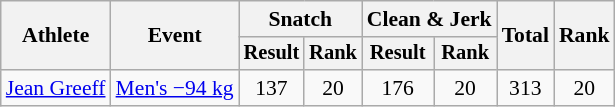<table class="wikitable" style="font-size:90%">
<tr>
<th rowspan="2">Athlete</th>
<th rowspan="2">Event</th>
<th colspan="2">Snatch</th>
<th colspan="2">Clean & Jerk</th>
<th rowspan="2">Total</th>
<th rowspan="2">Rank</th>
</tr>
<tr style="font-size:95%">
<th>Result</th>
<th>Rank</th>
<th>Result</th>
<th>Rank</th>
</tr>
<tr align=center>
<td align=left><a href='#'>Jean Greeff</a></td>
<td align=left><a href='#'>Men's −94 kg</a></td>
<td>137</td>
<td>20</td>
<td>176</td>
<td>20</td>
<td>313</td>
<td>20</td>
</tr>
</table>
